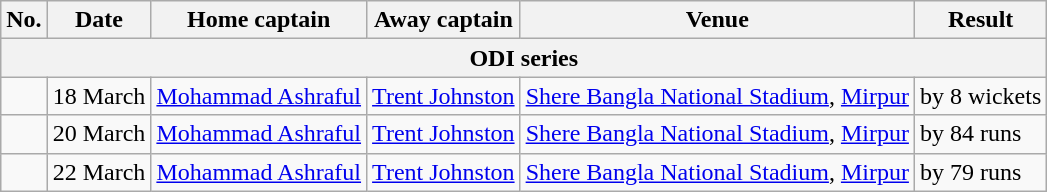<table class="wikitable">
<tr>
<th>No.</th>
<th>Date</th>
<th>Home captain</th>
<th>Away captain</th>
<th>Venue</th>
<th>Result</th>
</tr>
<tr>
<th colspan="6">ODI series</th>
</tr>
<tr>
<td></td>
<td>18 March</td>
<td><a href='#'>Mohammad Ashraful</a></td>
<td><a href='#'>Trent Johnston</a></td>
<td><a href='#'>Shere Bangla National Stadium</a>, <a href='#'>Mirpur</a></td>
<td> by 8 wickets</td>
</tr>
<tr>
<td></td>
<td>20 March</td>
<td><a href='#'>Mohammad Ashraful</a></td>
<td><a href='#'>Trent Johnston</a></td>
<td><a href='#'>Shere Bangla National Stadium</a>, <a href='#'>Mirpur</a></td>
<td> by 84 runs</td>
</tr>
<tr>
<td></td>
<td>22 March</td>
<td><a href='#'>Mohammad Ashraful</a></td>
<td><a href='#'>Trent Johnston</a></td>
<td><a href='#'>Shere Bangla National Stadium</a>, <a href='#'>Mirpur</a></td>
<td> by 79 runs</td>
</tr>
</table>
